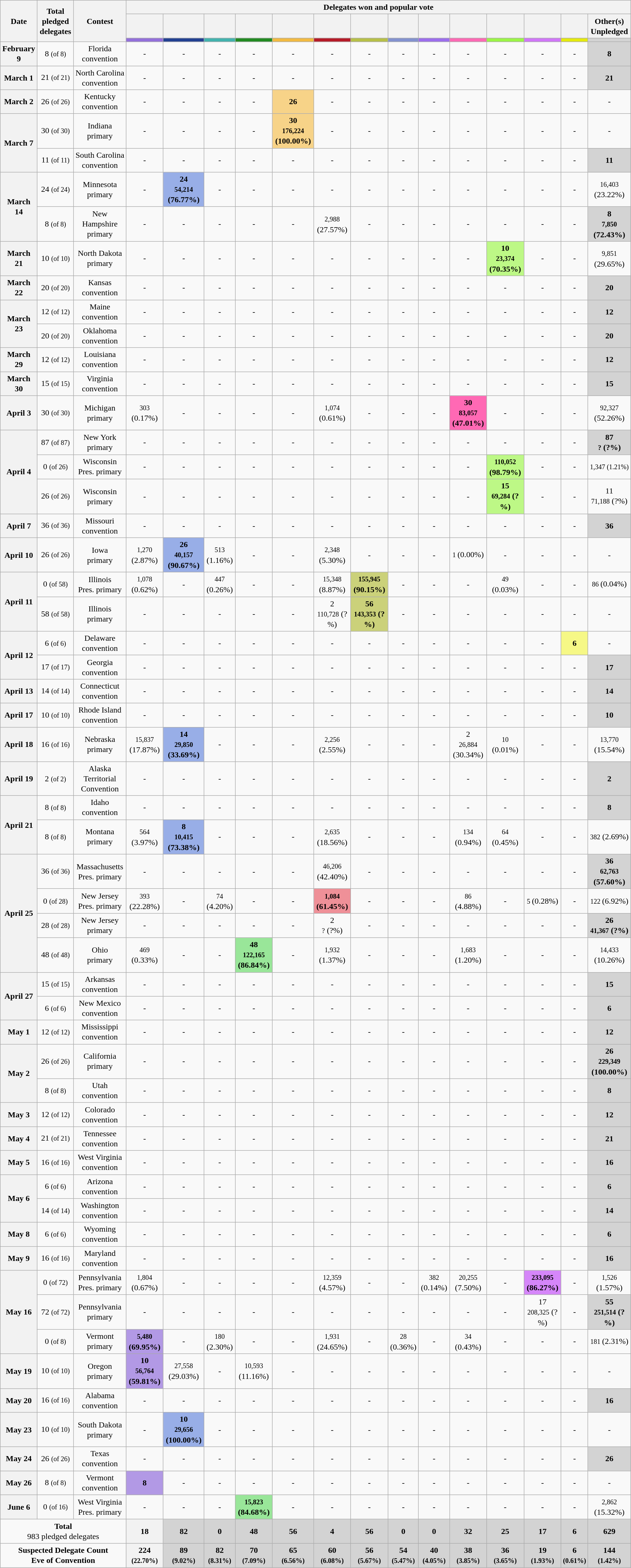<table class="wikitable" style="text-align:center;font-size:100%;line-height:20px">
<tr>
<th rowspan=3>Date</th>
<th rowspan=3>Total pledged<br>delegates</th>
<th rowspan=3>Contest<br></th>
<th colspan=14>Delegates won and popular vote</th>
</tr>
<tr>
<th></th>
<th></th>
<th></th>
<th></th>
<th></th>
<th></th>
<th></th>
<th></th>
<th></th>
<th></th>
<th></th>
<th></th>
<th></th>
<th>Other(s)<br>Unpledged</th>
</tr>
<tr>
<th style="background:#9370db;"></th>
<th style="background:#224192;"></th>
<th style="background:#43b3ae;"></th>
<th style="background:#228b22;"></th>
<th style="background:#f2ba42;"></th>
<th style="background:#b61b28;"></th>
<th style="background:#b7c048;"></th>
<th style="background:#8392cf;"></th>
<th style="background:#9c6eed;"></th>
<th style="background:#ff69b4;"></th>
<th style="background:#9bf547;"></th>
<th style="background:#d077f8;"></th>
<th style="background:#e5ea0d;"></th>
<th style="background:lightgrey;"></th>
</tr>
<tr>
<th>February 9</th>
<td>8 <small>(of 8)</small></td>
<td>Florida<br>convention</td>
<td>-</td>
<td>-</td>
<td>-</td>
<td>-</td>
<td>-</td>
<td>-</td>
<td>-</td>
<td>-</td>
<td>-</td>
<td>-</td>
<td>-</td>
<td>-</td>
<td>-</td>
<td style="background:lightgrey;"><strong>8 </strong></td>
</tr>
<tr>
<th>March 1</th>
<td>21 <small>(of 21)</small></td>
<td>North Carolina<br>convention</td>
<td>-</td>
<td>-</td>
<td>-</td>
<td>-</td>
<td>-</td>
<td>-</td>
<td>-</td>
<td>-</td>
<td>-</td>
<td>-</td>
<td>-</td>
<td>-</td>
<td>-</td>
<td style="background:lightgrey;"><strong>21 </strong></td>
</tr>
<tr>
<th rowspan=1>March 2</th>
<td>26 <small>(of 26)</small></td>
<td>Kentucky<br>convention</td>
<td>-</td>
<td>-</td>
<td>-</td>
<td>-</td>
<td style="background: #f7d388;"><strong>26 </strong></td>
<td>-</td>
<td>-</td>
<td>-</td>
<td>-</td>
<td>-</td>
<td>-</td>
<td>-</td>
<td>-</td>
<td>-</td>
</tr>
<tr>
<th rowspan=2>March 7</th>
<td>30 <small>(of 30)</small></td>
<td>Indiana<br>primary<br></td>
<td>-</td>
<td>-</td>
<td>-</td>
<td>-</td>
<td style="background: #f7d388;"><strong>30 <br><small>176,224</small> (100.00%)</strong></td>
<td>-</td>
<td>-</td>
<td>-</td>
<td>-</td>
<td>-</td>
<td>-</td>
<td>-</td>
<td>-</td>
<td>-</td>
</tr>
<tr>
<td>11 <small>(of 11)</small></td>
<td>South Carolina<br>convention</td>
<td>-</td>
<td>-</td>
<td>-</td>
<td>-</td>
<td>-</td>
<td>-</td>
<td>-</td>
<td>-</td>
<td>-</td>
<td>-</td>
<td>-</td>
<td>-</td>
<td>-</td>
<td style="background:lightgrey;"><strong>11 </strong></td>
</tr>
<tr>
<th rowspan=2>March 14</th>
<td>24 <small>(of 24)</small></td>
<td>Minnesota<br>primary<br></td>
<td>-</td>
<td style="background: #98aee7;"><strong>24 <br><small>54,214</small> (76.77%)</strong></td>
<td>-</td>
<td>-</td>
<td>-</td>
<td>-</td>
<td>-</td>
<td>-</td>
<td>-</td>
<td>-</td>
<td>-</td>
<td>-</td>
<td>-</td>
<td><small>16,403</small> (23.22%)</td>
</tr>
<tr>
<td>8 <small>(of 8)</small></td>
<td>New Hampshire<br> primary<br></td>
<td>-</td>
<td>-</td>
<td>-</td>
<td>-</td>
<td>-</td>
<td><small>2,988</small> (27.57%)</td>
<td>-</td>
<td>-</td>
<td>-</td>
<td>-</td>
<td>-</td>
<td>-</td>
<td>-</td>
<td style="background: lightgrey;"><strong>8 <br><small>7,850</small> (72.43%)</strong></td>
</tr>
<tr>
<th>March 21</th>
<td>10 <small>(of 10)</small></td>
<td>North Dakota<br>primary<br></td>
<td>-</td>
<td>-</td>
<td>-</td>
<td>-</td>
<td>-</td>
<td>-</td>
<td>-</td>
<td>-</td>
<td>-</td>
<td>-</td>
<td style="background: #bdf886;"><strong>10 <br><small>23,374</small> (70.35%)</strong></td>
<td>-</td>
<td>-</td>
<td><small>9,851</small> (29.65%)</td>
</tr>
<tr>
<th>March 22</th>
<td>20 <small>(of 20)</small></td>
<td>Kansas<br>convention</td>
<td>-</td>
<td>-</td>
<td>-</td>
<td>-</td>
<td>-</td>
<td>-</td>
<td>-</td>
<td>-</td>
<td>-</td>
<td>-</td>
<td>-</td>
<td>-</td>
<td>-</td>
<td style="background:lightgrey;"><strong>20 </strong></td>
</tr>
<tr>
<th rowspan=2>March 23</th>
<td>12 <small>(of 12)</small></td>
<td>Maine<br>convention</td>
<td>-</td>
<td>-</td>
<td>-</td>
<td>-</td>
<td>-</td>
<td>-</td>
<td>-</td>
<td>-</td>
<td>-</td>
<td>-</td>
<td>-</td>
<td>-</td>
<td>-</td>
<td style="background:lightgrey;"><strong>12 </strong></td>
</tr>
<tr>
<td>20 <small>(of 20)</small></td>
<td>Oklahoma<br>convention</td>
<td>-</td>
<td>-</td>
<td>-</td>
<td>-</td>
<td>-</td>
<td>-</td>
<td>-</td>
<td>-</td>
<td>-</td>
<td>-</td>
<td>-</td>
<td>-</td>
<td>-</td>
<td style="background:lightgrey;"><strong>20 </strong></td>
</tr>
<tr>
<th>March 29</th>
<td>12 <small>(of 12)</small></td>
<td>Louisiana<br>convention</td>
<td>-</td>
<td>-</td>
<td>-</td>
<td>-</td>
<td>-</td>
<td>-</td>
<td>-</td>
<td>-</td>
<td>-</td>
<td>-</td>
<td>-</td>
<td>-</td>
<td>-</td>
<td style="background:lightgrey;"><strong>12 </strong></td>
</tr>
<tr>
<th>March 30</th>
<td>15 <small>(of 15)</small></td>
<td>Virginia<br>convention</td>
<td>-</td>
<td>-</td>
<td>-</td>
<td>-</td>
<td>-</td>
<td>-</td>
<td>-</td>
<td>-</td>
<td>-</td>
<td>-</td>
<td>-</td>
<td>-</td>
<td>-</td>
<td style="background:lightgrey;"><strong>15 </strong></td>
</tr>
<tr>
<th>April 3</th>
<td>30 <small>(of 30)</small></td>
<td>Michigan<br>primary<br></td>
<td><small>303 </small> (0.17%)</td>
<td>-</td>
<td>-</td>
<td>-</td>
<td>-</td>
<td><small>1,074 </small> (0.61%)</td>
<td>-</td>
<td>-</td>
<td>-</td>
<td style="background: #ff69b4;"><strong>30 <br><small>83,057</small> (47.01%)</strong></td>
<td>-</td>
<td>-</td>
<td>-</td>
<td><small>92,327</small> (52.26%)</td>
</tr>
<tr>
<th rowspan=3>April 4</th>
<td>87 <small>(of 87)</small></td>
<td>New York<br> primary<br></td>
<td>-</td>
<td>-</td>
<td>-</td>
<td>-</td>
<td>-</td>
<td>-</td>
<td>-</td>
<td>-</td>
<td>-</td>
<td>-</td>
<td>-</td>
<td>-</td>
<td>-</td>
<td style="background:lightgrey;"><strong>87 <br><small>?</small> (?%)</strong></td>
</tr>
<tr>
<td>0 <small>(of 26)</small></td>
<td>Wisconsin<br>Pres. primary<br></td>
<td>-</td>
<td>-</td>
<td>-</td>
<td>-</td>
<td>-</td>
<td>-</td>
<td>-</td>
<td>-</td>
<td>-</td>
<td>-</td>
<td style="background: #bdf886;"><strong><small>110,052</small> (98.79%)</strong></td>
<td>-</td>
<td>-</td>
<td><small>1,347 (1.21%)</small></td>
</tr>
<tr>
<td>26 <small>(of 26)</small></td>
<td>Wisconsin<br> primary<br></td>
<td>-</td>
<td>-</td>
<td>-</td>
<td>-</td>
<td>-</td>
<td>-</td>
<td>-</td>
<td>-</td>
<td>-</td>
<td>-</td>
<td style="background: #bdf886;"><strong>15 <br><small>69,284</small> (?%)</strong></td>
<td>-</td>
<td>-</td>
<td>11 <br><small>71,188</small> (?%)</td>
</tr>
<tr>
<th>April 7</th>
<td>36 <small>(of 36)</small></td>
<td>Missouri<br>convention</td>
<td>-</td>
<td>-</td>
<td>-</td>
<td>-</td>
<td>-</td>
<td>-</td>
<td>-</td>
<td>-</td>
<td>-</td>
<td>-</td>
<td>-</td>
<td>-</td>
<td>-</td>
<td style="background:lightgrey;"><strong>36 </strong></td>
</tr>
<tr>
<th>April 10</th>
<td>26 <small>(of 26)</small></td>
<td>Iowa<br>primary<br></td>
<td><small>1,270 </small> (2.87%)</td>
<td style="background: #98aee7;"><strong>26 <br><small>40,157</small> (90.67%)</strong></td>
<td><small>513 </small> (1.16%)</td>
<td>-</td>
<td>-</td>
<td><small>2,348 </small> (5.30%)</td>
<td>-</td>
<td>-</td>
<td>-</td>
<td><small>1 </small> (0.00%)</td>
<td>-</td>
<td>-</td>
<td>-</td>
<td>-</td>
</tr>
<tr>
<th rowspan=2>April 11</th>
<td>0 <small>(of 58)</small></td>
<td>Illinois<br>Pres. primary<br></td>
<td><small>1,078 </small> (0.62%)</td>
<td>-</td>
<td><small>447 </small> (0.26%)</td>
<td>-</td>
<td>-</td>
<td><small>15,348 </small> (8.87%)</td>
<td style="background: #cbd17a;"><strong><small>155,945</small> (90.15%)</strong></td>
<td>-</td>
<td>-</td>
<td>-</td>
<td><small>49 </small> (0.03%)</td>
<td>-</td>
<td>-</td>
<td><small>86 </small> (0.04%)</td>
</tr>
<tr>
<td>58 <small>(of 58)</small></td>
<td>Illinois<br> primary<br></td>
<td>-</td>
<td>-</td>
<td>-</td>
<td>-</td>
<td>-</td>
<td>2 <br><small>110,728</small> (?%)</td>
<td style="background: #cbd17a;"><strong>56 <br><small>143,353</small> (?%)</strong></td>
<td>-</td>
<td>-</td>
<td>-</td>
<td>-</td>
<td>-</td>
<td>-</td>
<td>-</td>
</tr>
<tr>
<th rowspan=2>April 12</th>
<td>6 <small>(of 6)</small></td>
<td>Delaware<br>convention</td>
<td>-</td>
<td>-</td>
<td>-</td>
<td>-</td>
<td>-</td>
<td>-</td>
<td>-</td>
<td>-</td>
<td>-</td>
<td>-</td>
<td>-</td>
<td>-</td>
<td style="background:#f6f886;"><strong>6 </strong></td>
<td>-</td>
</tr>
<tr>
<td>17 <small>(of 17)</small></td>
<td>Georgia<br>convention</td>
<td>-</td>
<td>-</td>
<td>-</td>
<td>-</td>
<td>-</td>
<td>-</td>
<td>-</td>
<td>-</td>
<td>-</td>
<td>-</td>
<td>-</td>
<td>-</td>
<td>-</td>
<td style="background:lightgrey;"><strong>17 </strong></td>
</tr>
<tr>
<th>April 13</th>
<td>14 <small>(of 14)</small></td>
<td>Connecticut<br>convention</td>
<td>-</td>
<td>-</td>
<td>-</td>
<td>-</td>
<td>-</td>
<td>-</td>
<td>-</td>
<td>-</td>
<td>-</td>
<td>-</td>
<td>-</td>
<td>-</td>
<td>-</td>
<td style="background:lightgrey;"><strong>14 </strong></td>
</tr>
<tr>
<th>April 17</th>
<td>10 <small>(of 10)</small></td>
<td>Rhode Island<br>convention</td>
<td>-</td>
<td>-</td>
<td>-</td>
<td>-</td>
<td>-</td>
<td>-</td>
<td>-</td>
<td>-</td>
<td>-</td>
<td>-</td>
<td>-</td>
<td>-</td>
<td>-</td>
<td style="background:lightgrey;"><strong>10 </strong></td>
</tr>
<tr>
<th>April 18</th>
<td>16 <small>(of 16)</small></td>
<td>Nebraska<br>primary<br></td>
<td><small>15,837 </small> (17.87%)</td>
<td style="background: #98aee7;"><strong>14 <br><small>29,850</small> (33.69%)</strong></td>
<td>-</td>
<td>-</td>
<td>-</td>
<td><small>2,256 </small> (2.55%)</td>
<td>-</td>
<td>-</td>
<td>-</td>
<td>2 <br><small>26,884</small> (30.34%)</td>
<td><small>10 </small> (0.01%)</td>
<td>-</td>
<td>-</td>
<td><small>13,770 </small> (15.54%)</td>
</tr>
<tr>
<th>April 19</th>
<td>2 <small>(of 2)</small></td>
<td>Alaska<br>Territorial Convention</td>
<td>-</td>
<td>-</td>
<td>-</td>
<td>-</td>
<td>-</td>
<td>-</td>
<td>-</td>
<td>-</td>
<td>-</td>
<td>-</td>
<td>-</td>
<td>-</td>
<td>-</td>
<td style="background:lightgrey;"><strong>2 </strong></td>
</tr>
<tr>
<th rowspan=2>April 21</th>
<td>8 <small>(of 8)</small></td>
<td>Idaho<br>convention</td>
<td>-</td>
<td>-</td>
<td>-</td>
<td>-</td>
<td>-</td>
<td>-</td>
<td>-</td>
<td>-</td>
<td>-</td>
<td>-</td>
<td>-</td>
<td>-</td>
<td>-</td>
<td style="background:lightgrey;"><strong>8 </strong></td>
</tr>
<tr>
<td>8 <small>(of 8)</small></td>
<td>Montana<br>primary<br></td>
<td><small>564 </small> (3.97%)</td>
<td style="background: #98aee7;"><strong>8 <br><small>10,415</small> (73.38%)</strong></td>
<td>-</td>
<td>-</td>
<td>-</td>
<td><small>2,635 </small> (18.56%)</td>
<td>-</td>
<td>-</td>
<td>-</td>
<td><small>134 </small> (0.94%)</td>
<td><small>64 </small> (0.45%)</td>
<td>-</td>
<td>-</td>
<td><small>382</small> (2.69%)</td>
</tr>
<tr>
<th rowspan=4>April 25</th>
<td>36 <small>(of 36)</small></td>
<td>Massachusetts<br>Pres. primary<br></td>
<td>-</td>
<td>-</td>
<td>-</td>
<td>-</td>
<td>-</td>
<td><small>46,206</small> (42.40%)</td>
<td>-</td>
<td>-</td>
<td>-</td>
<td>-</td>
<td>-</td>
<td>-</td>
<td>-</td>
<td style="background:lightgrey;"><strong>36 <br><small>62,763</small> (57.60%)</strong></td>
</tr>
<tr>
<td>0 <small>(of 28)</small></td>
<td>New Jersey<br>Pres. primary<br></td>
<td><small>393 </small> (22.28%)</td>
<td>-</td>
<td><small>74 </small> (4.20%)</td>
<td>-</td>
<td>-</td>
<td style="background: #ef9098;"><strong><small>1,084 </small> (61.45%)</strong></td>
<td>-</td>
<td>-</td>
<td>-</td>
<td><small>86 </small> (4.88%)</td>
<td>-</td>
<td><small>5 </small> (0.28%)</td>
<td>-</td>
<td><small>122 </small> (6.92%)</td>
</tr>
<tr>
<td>28 <small>(of 28)</small></td>
<td>New Jersey<br> primary<br></td>
<td>-</td>
<td>-</td>
<td>-</td>
<td>-</td>
<td>-</td>
<td>2 <br><small>?</small> (?%)</td>
<td>-</td>
<td>-</td>
<td>-</td>
<td>-</td>
<td>-</td>
<td>-</td>
<td>-</td>
<td style="background:lightgrey;"><strong>26 <br><small>41,367</small> (?%)</strong></td>
</tr>
<tr>
<td>48 <small>(of 48)</small></td>
<td>Ohio<br>primary<br></td>
<td><small>469 </small> (0.33%)</td>
<td>-</td>
<td>-</td>
<td style="background: #99e699;"><strong>48 <br><small>122,165</small> (86.84%)</strong></td>
<td>-</td>
<td><small>1,932 </small> (1.37%)</td>
<td>-</td>
<td>-</td>
<td>-</td>
<td><small>1,683 </small> (1.20%)</td>
<td>-</td>
<td>-</td>
<td>-</td>
<td><small>14,433 </small> (10.26%)</td>
</tr>
<tr>
<th rowspan=2>April 27</th>
<td>15 <small>(of 15)</small></td>
<td>Arkansas<br>convention</td>
<td>-</td>
<td>-</td>
<td>-</td>
<td>-</td>
<td>-</td>
<td>-</td>
<td>-</td>
<td>-</td>
<td>-</td>
<td>-</td>
<td>-</td>
<td>-</td>
<td>-</td>
<td style="background:lightgrey;"><strong>15 </strong></td>
</tr>
<tr>
<td>6 <small>(of 6)</small></td>
<td>New Mexico<br>convention</td>
<td>-</td>
<td>-</td>
<td>-</td>
<td>-</td>
<td>-</td>
<td>-</td>
<td>-</td>
<td>-</td>
<td>-</td>
<td>-</td>
<td>-</td>
<td>-</td>
<td>-</td>
<td style="background:lightgrey;"><strong>6 </strong></td>
</tr>
<tr>
<th>May 1</th>
<td>12 <small>(of 12)</small></td>
<td>Mississippi<br>convention</td>
<td>-</td>
<td>-</td>
<td>-</td>
<td>-</td>
<td>-</td>
<td>-</td>
<td>-</td>
<td>-</td>
<td>-</td>
<td>-</td>
<td>-</td>
<td>-</td>
<td>-</td>
<td style="background:lightgrey;"><strong>12 </strong></td>
</tr>
<tr>
<th rowspan=2>May 2</th>
<td>26 <small>(of 26)</small></td>
<td>California<br> primary<br></td>
<td>-</td>
<td>-</td>
<td>-</td>
<td>-</td>
<td>-</td>
<td>-</td>
<td>-</td>
<td>-</td>
<td>-</td>
<td>-</td>
<td>-</td>
<td>-</td>
<td>-</td>
<td style="background:lightgrey;"><strong>26 <br><small>229,349</small> (100.00%)</strong></td>
</tr>
<tr>
<td>8 <small>(of 8)</small></td>
<td>Utah<br>convention</td>
<td>-</td>
<td>-</td>
<td>-</td>
<td>-</td>
<td>-</td>
<td>-</td>
<td>-</td>
<td>-</td>
<td>-</td>
<td>-</td>
<td>-</td>
<td>-</td>
<td>-</td>
<td style="background:lightgrey;"><strong>8 </strong></td>
</tr>
<tr>
<th>May 3</th>
<td>12 <small>(of 12)</small></td>
<td>Colorado<br>convention</td>
<td>-</td>
<td>-</td>
<td>-</td>
<td>-</td>
<td>-</td>
<td>-</td>
<td>-</td>
<td>-</td>
<td>-</td>
<td>-</td>
<td>-</td>
<td>-</td>
<td>-</td>
<td style="background:lightgrey;"><strong>12 </strong></td>
</tr>
<tr>
<th>May 4</th>
<td>21 <small>(of 21)</small></td>
<td>Tennessee<br>convention</td>
<td>-</td>
<td>-</td>
<td>-</td>
<td>-</td>
<td>-</td>
<td>-</td>
<td>-</td>
<td>-</td>
<td>-</td>
<td>-</td>
<td>-</td>
<td>-</td>
<td>-</td>
<td style="background:lightgrey;"><strong>21 </strong></td>
</tr>
<tr>
<th>May 5</th>
<td>16 <small>(of 16)</small></td>
<td>West Virginia<br>convention</td>
<td>-</td>
<td>-</td>
<td>-</td>
<td>-</td>
<td>-</td>
<td>-</td>
<td>-</td>
<td>-</td>
<td>-</td>
<td>-</td>
<td>-</td>
<td>-</td>
<td>-</td>
<td style="background:lightgrey;"><strong>16 </strong></td>
</tr>
<tr>
<th rowspan=2>May 6</th>
<td>6 <small>(of 6)</small></td>
<td>Arizona<br>convention</td>
<td>-</td>
<td>-</td>
<td>-</td>
<td>-</td>
<td>-</td>
<td>-</td>
<td>-</td>
<td>-</td>
<td>-</td>
<td>-</td>
<td>-</td>
<td>-</td>
<td>-</td>
<td style="background:lightgrey;"><strong>6 </strong></td>
</tr>
<tr>
<td>14 <small>(of 14)</small></td>
<td>Washington<br>convention</td>
<td>-</td>
<td>-</td>
<td>-</td>
<td>-</td>
<td>-</td>
<td>-</td>
<td>-</td>
<td>-</td>
<td>-</td>
<td>-</td>
<td>-</td>
<td>-</td>
<td>-</td>
<td style="background:lightgrey;"><strong>14 </strong></td>
</tr>
<tr>
<th>May 8</th>
<td>6 <small>(of 6)</small></td>
<td>Wyoming<br>convention</td>
<td>-</td>
<td>-</td>
<td>-</td>
<td>-</td>
<td>-</td>
<td>-</td>
<td>-</td>
<td>-</td>
<td>-</td>
<td>-</td>
<td>-</td>
<td>-</td>
<td>-</td>
<td style="background:lightgrey;"><strong>6 </strong></td>
</tr>
<tr>
<th>May 9</th>
<td>16 <small>(of 16)</small></td>
<td>Maryland<br>convention</td>
<td>-</td>
<td>-</td>
<td>-</td>
<td>-</td>
<td>-</td>
<td>-</td>
<td>-</td>
<td>-</td>
<td>-</td>
<td>-</td>
<td>-</td>
<td>-</td>
<td>-</td>
<td style="background:lightgrey;"><strong>16 </strong></td>
</tr>
<tr>
<th rowspan=3>May 16</th>
<td>0 <small>(of 72)</small></td>
<td>Pennsylvania<br>Pres. primary<br></td>
<td><small>1,804 </small> (0.67%)</td>
<td>-</td>
<td>-</td>
<td>-</td>
<td>-</td>
<td><small>12,359 </small> (4.57%)</td>
<td>-</td>
<td>-</td>
<td><small>382 </small> (0.14%)</td>
<td><small>20,255 </small> (7.50%)</td>
<td>-</td>
<td style="background:#d586f9;"><strong><small>233,095</small> (86.27%)</strong></td>
<td>-</td>
<td><small>1,526 </small> (1.57%)</td>
</tr>
<tr>
<td>72 <small>(of 72)</small></td>
<td>Pennsylvania<br> primary<br></td>
<td>-</td>
<td>-</td>
<td>-</td>
<td>-</td>
<td>-</td>
<td>-</td>
<td>-</td>
<td>-</td>
<td>-</td>
<td>-</td>
<td>-</td>
<td>17 <br><small>208,325</small> (?%)</td>
<td>-</td>
<td style="background:lightgrey;"><strong>55 <br><small>251,514</small> (?%)</strong></td>
</tr>
<tr>
<td>0 <small>(of 8)</small></td>
<td>Vermont<br>primary<br></td>
<td style="background: #b299e5;"><strong><small>5,480 </small> (69.95%)</strong></td>
<td>-</td>
<td><small>180 </small> (2.30%)</td>
<td>-</td>
<td>-</td>
<td><small>1,931 </small> (24.65%)</td>
<td>-</td>
<td><small>28 </small> (0.36%)</td>
<td>-</td>
<td><small>34 </small> (0.43%)</td>
<td>-</td>
<td>-</td>
<td>-</td>
<td><small>181 </small> (2.31%)</td>
</tr>
<tr>
<th>May 19</th>
<td>10 <small>(of 10)</small></td>
<td>Oregon<br>primary<br></td>
<td style="background: #b299e5;"><strong>10 <br><small>56,764</small> (59.81%)</strong></td>
<td><small>27,558</small> (29.03%)</td>
<td>-</td>
<td><small>10,593</small> (11.16%)</td>
<td>-</td>
<td>-</td>
<td>-</td>
<td>-</td>
<td>-</td>
<td>-</td>
<td>-</td>
<td>-</td>
<td>-</td>
<td>-</td>
</tr>
<tr>
<th>May 20</th>
<td>16 <small>(of 16)</small></td>
<td>Alabama<br>convention</td>
<td>-</td>
<td>-</td>
<td>-</td>
<td>-</td>
<td>-</td>
<td>-</td>
<td>-</td>
<td>-</td>
<td>-</td>
<td>-</td>
<td>-</td>
<td>-</td>
<td>-</td>
<td style="background:lightgrey;"><strong>16 </strong></td>
</tr>
<tr>
<th>May 23</th>
<td>10 <small>(of 10)</small></td>
<td>South Dakota<br>primary<br></td>
<td>-</td>
<td style="background: #98aee7;"><strong>10 <br><small>29,656</small> (100.00%)</strong></td>
<td>-</td>
<td>-</td>
<td>-</td>
<td>-</td>
<td>-</td>
<td>-</td>
<td>-</td>
<td>-</td>
<td>-</td>
<td>-</td>
<td>-</td>
<td>-</td>
</tr>
<tr>
<th>May 24</th>
<td>26 <small>(of 26)</small></td>
<td>Texas<br>convention</td>
<td>-</td>
<td>-</td>
<td>-</td>
<td>-</td>
<td>-</td>
<td>-</td>
<td>-</td>
<td>-</td>
<td>-</td>
<td>-</td>
<td>-</td>
<td>-</td>
<td>-</td>
<td style="background:lightgrey;"><strong>26 </strong></td>
</tr>
<tr>
<th>May 26</th>
<td>8 <small>(of 8)</small></td>
<td>Vermont<br>convention</td>
<td style="background: #b299e5;"><strong>8 </strong></td>
<td>-</td>
<td>-</td>
<td>-</td>
<td>-</td>
<td>-</td>
<td>-</td>
<td>-</td>
<td>-</td>
<td>-</td>
<td>-</td>
<td>-</td>
<td>-</td>
<td>-</td>
</tr>
<tr>
<th>June 6</th>
<td>0 <small>(of 16)</small></td>
<td>West Virginia<br>Pres. primary<br></td>
<td>-</td>
<td>-</td>
<td>-</td>
<td style="background: #99e699;"><strong><small>15,823</small> (84.68%)</strong></td>
<td>-</td>
<td>-</td>
<td>-</td>
<td>-</td>
<td>-</td>
<td>-</td>
<td>-</td>
<td>-</td>
<td>-</td>
<td><small>2,862</small> (15.32%)</td>
</tr>
<tr>
<td colspan="3"><strong>Total</strong><br>983 pledged delegates<br></td>
<th>18<br></th>
<th style="background: lightgrey;">82<br></th>
<th style="background: lightgrey;">0<br></th>
<th style="background: lightgrey;">48<br></th>
<th style="background: lightgrey;">56<br></th>
<th style="background: lightgrey;">4<br></th>
<th style="background: lightgrey;">56<br></th>
<th style="background: lightgrey;">0<br></th>
<th style="background: lightgrey;">0<br></th>
<th style="background: lightgrey;">32<br></th>
<th style="background: lightgrey;">25<br></th>
<th style="background: lightgrey;">17<br></th>
<th style="background: lightgrey;">6<br></th>
<th style="background: lightgrey;">629<br></th>
</tr>
<tr>
<td colspan="3"><strong>Suspected Delegate Count<br>Eve of Convention</strong></td>
<th>224<br><small>(22.70%)</small></th>
<th style="background: lightgrey;">89<br><small>(9.02%)</small></th>
<th style="background: lightgrey;">82<br><small>(8.31%)</small></th>
<th style="background: lightgrey;">70<br><small>(7.09%)</small></th>
<th style="background: lightgrey;">65<br><small>(6.56%)</small></th>
<th style="background: lightgrey;">60<br><small>(6.08%)</small></th>
<th style="background: lightgrey;">56<br><small>(5.67%)</small></th>
<th style="background: lightgrey;">54<br><small>(5.47%)</small></th>
<th style="background: lightgrey;">40<br><small>(4.05%)</small></th>
<th style="background: lightgrey;">38<br><small>(3.85%)</small></th>
<th style="background: lightgrey;">36<br><small>(3.65%)</small></th>
<th style="background: lightgrey;">19<br><small>(1.93%)</small></th>
<th style="background: lightgrey;">6<br><small>(0.61%)</small></th>
<th style="background: lightgrey;">144<br><small>(1.42%)</small></th>
</tr>
</table>
